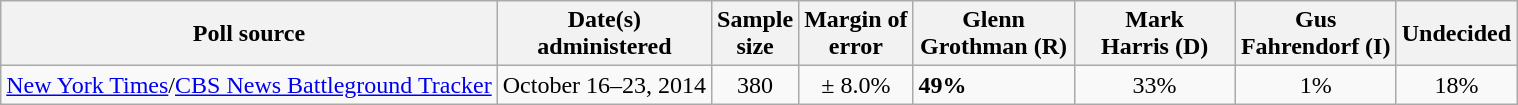<table class="wikitable">
<tr>
<th>Poll source</th>
<th>Date(s)<br>administered</th>
<th>Sample<br>size</th>
<th>Margin of<br>error</th>
<th style="width:100px;">Glenn<br>Grothman (R)</th>
<th style="width:100px;">Mark<br>Harris (D)</th>
<th style="width:100px;">Gus <br>Fahrendorf (I)</th>
<th>Undecided</th>
</tr>
<tr>
<td><a href='#'>New York Times</a>/<a href='#'>CBS News Battleground Tracker</a></td>
<td align=center>October 16–23, 2014</td>
<td align=center>380</td>
<td align=center>± 8.0%</td>
<td><strong>49%</strong></td>
<td align=center>33%</td>
<td align=center>1%</td>
<td align=center>18%</td>
</tr>
</table>
